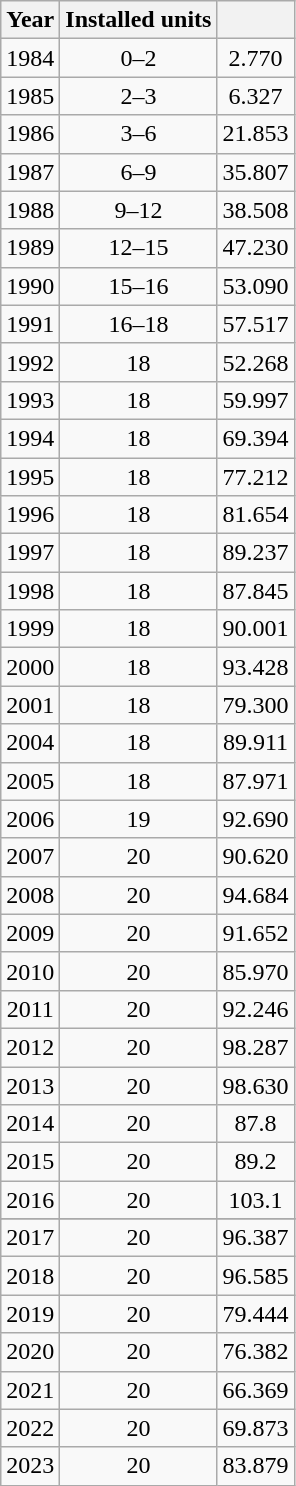<table class="wikitable" style="text-align:center">
<tr>
<th>Year</th>
<th>Installed units</th>
<th></th>
</tr>
<tr>
<td>1984</td>
<td>0–2</td>
<td>2.770</td>
</tr>
<tr>
<td>1985</td>
<td>2–3</td>
<td>6.327</td>
</tr>
<tr>
<td>1986</td>
<td>3–6</td>
<td>21.853</td>
</tr>
<tr>
<td>1987</td>
<td>6–9</td>
<td>35.807</td>
</tr>
<tr>
<td>1988</td>
<td>9–12</td>
<td>38.508</td>
</tr>
<tr>
<td>1989</td>
<td>12–15</td>
<td>47.230</td>
</tr>
<tr>
<td>1990</td>
<td>15–16</td>
<td>53.090</td>
</tr>
<tr>
<td>1991</td>
<td>16–18</td>
<td>57.517</td>
</tr>
<tr>
<td>1992</td>
<td>18</td>
<td>52.268</td>
</tr>
<tr>
<td>1993</td>
<td>18</td>
<td>59.997</td>
</tr>
<tr>
<td>1994</td>
<td>18</td>
<td>69.394</td>
</tr>
<tr>
<td>1995</td>
<td>18</td>
<td>77.212</td>
</tr>
<tr>
<td>1996</td>
<td>18</td>
<td>81.654</td>
</tr>
<tr>
<td>1997</td>
<td>18</td>
<td>89.237</td>
</tr>
<tr>
<td>1998</td>
<td>18</td>
<td>87.845</td>
</tr>
<tr>
<td>1999</td>
<td>18</td>
<td>90.001</td>
</tr>
<tr>
<td>2000</td>
<td>18</td>
<td>93.428</td>
</tr>
<tr>
<td>2001</td>
<td>18</td>
<td>79.300</td>
</tr>
<tr>
<td>2004</td>
<td>18</td>
<td>89.911</td>
</tr>
<tr>
<td>2005</td>
<td>18</td>
<td>87.971</td>
</tr>
<tr>
<td>2006</td>
<td>19</td>
<td>92.690</td>
</tr>
<tr>
<td>2007</td>
<td>20</td>
<td>90.620</td>
</tr>
<tr>
<td>2008</td>
<td>20</td>
<td>94.684</td>
</tr>
<tr>
<td>2009</td>
<td>20</td>
<td>91.652</td>
</tr>
<tr>
<td>2010</td>
<td>20</td>
<td>85.970</td>
</tr>
<tr>
<td>2011</td>
<td>20</td>
<td>92.246</td>
</tr>
<tr>
<td>2012</td>
<td>20</td>
<td>98.287</td>
</tr>
<tr>
<td>2013</td>
<td>20</td>
<td>98.630</td>
</tr>
<tr>
<td>2014</td>
<td>20</td>
<td>87.8</td>
</tr>
<tr>
<td>2015</td>
<td>20</td>
<td>89.2</td>
</tr>
<tr>
<td>2016</td>
<td>20</td>
<td>103.1</td>
</tr>
<tr style="background-color:#ccccff">
</tr>
<tr>
<td>2017</td>
<td>20</td>
<td>96.387</td>
</tr>
<tr>
<td>2018</td>
<td>20</td>
<td>96.585</td>
</tr>
<tr>
<td>2019</td>
<td>20</td>
<td>79.444</td>
</tr>
<tr>
<td>2020</td>
<td>20</td>
<td>76.382</td>
</tr>
<tr>
<td>2021</td>
<td>20</td>
<td>66.369</td>
</tr>
<tr>
<td>2022</td>
<td>20</td>
<td>69.873</td>
</tr>
<tr>
<td>2023</td>
<td>20</td>
<td>83.879</td>
</tr>
</table>
